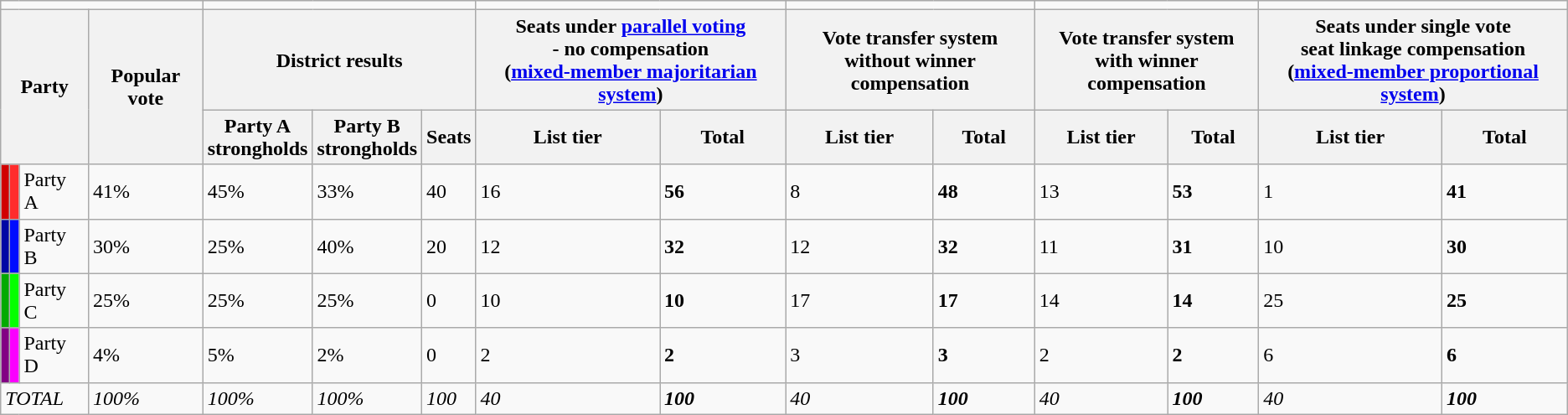<table class="wikitable">
<tr>
<td colspan="4"></td>
<td colspan="3"></td>
<td colspan="2"></td>
<td colspan="2"></td>
<td colspan="2"></td>
<td colspan="2"></td>
</tr>
<tr>
<th colspan="3" rowspan="2">Party</th>
<th rowspan="2">Popular vote</th>
<th colspan="3">District results</th>
<th colspan="2">Seats under <a href='#'>parallel voting</a><br>- no compensation<br>(<a href='#'>mixed-member majoritarian system</a>)</th>
<th colspan="2">Vote transfer system<br>without winner compensation</th>
<th colspan="2">Vote transfer system<br>with winner compensation</th>
<th colspan="2">Seats under single vote<br>seat linkage compensation<br>(<a href='#'>mixed-member proportional system</a>)</th>
</tr>
<tr>
<th>Party A<br>strongholds</th>
<th>Party B<br>strongholds</th>
<th>Seats</th>
<th>List tier</th>
<th>Total</th>
<th>List tier</th>
<th>Total</th>
<th>List tier</th>
<th>Total</th>
<th>List tier</th>
<th>Total</th>
</tr>
<tr>
<td style="background:#D10000"></td>
<td style="background:#ff2c2c"></td>
<td>Party A</td>
<td>41%</td>
<td>45%</td>
<td>33%</td>
<td>40</td>
<td>16</td>
<td><strong>56</strong></td>
<td>8</td>
<td><strong>48</strong></td>
<td>13</td>
<td><strong>53</strong></td>
<td>1</td>
<td><strong>41</strong></td>
</tr>
<tr>
<td style="background:#0008A5"></td>
<td style="background:#000cff"></td>
<td>Party B</td>
<td>30%</td>
<td>25%</td>
<td>40%</td>
<td>20</td>
<td>12</td>
<td><strong>32</strong></td>
<td>12</td>
<td><strong>32</strong></td>
<td>11</td>
<td><strong>31</strong></td>
<td>10</td>
<td><strong>30</strong></td>
</tr>
<tr>
<td style="background:#03AA00"></td>
<td style="background:#05ff00"></td>
<td>Party C</td>
<td>25%</td>
<td>25%</td>
<td>25%</td>
<td>0</td>
<td>10</td>
<td><strong>10</strong></td>
<td>17</td>
<td><strong>17</strong></td>
<td>14</td>
<td><strong>14</strong></td>
<td>25</td>
<td><strong>25</strong></td>
</tr>
<tr>
<td style="background:#820084"></td>
<td style="background:#fb00ff"></td>
<td>Party D</td>
<td>4%</td>
<td>5%</td>
<td>2%</td>
<td>0</td>
<td>2</td>
<td><strong>2</strong></td>
<td>3</td>
<td><strong>3</strong></td>
<td>2</td>
<td><strong>2</strong></td>
<td>6</td>
<td><strong>6</strong></td>
</tr>
<tr>
<td colspan="3"><em>TOTAL</em></td>
<td><em>100%</em></td>
<td><em>100%</em></td>
<td><em>100%</em></td>
<td><em>100</em></td>
<td><em>40</em></td>
<td><strong><em>100</em></strong></td>
<td><em>40</em></td>
<td><strong><em>100</em></strong></td>
<td><em>40</em></td>
<td><strong><em>100</em></strong></td>
<td><em>40</em></td>
<td><strong><em>100</em></strong></td>
</tr>
</table>
